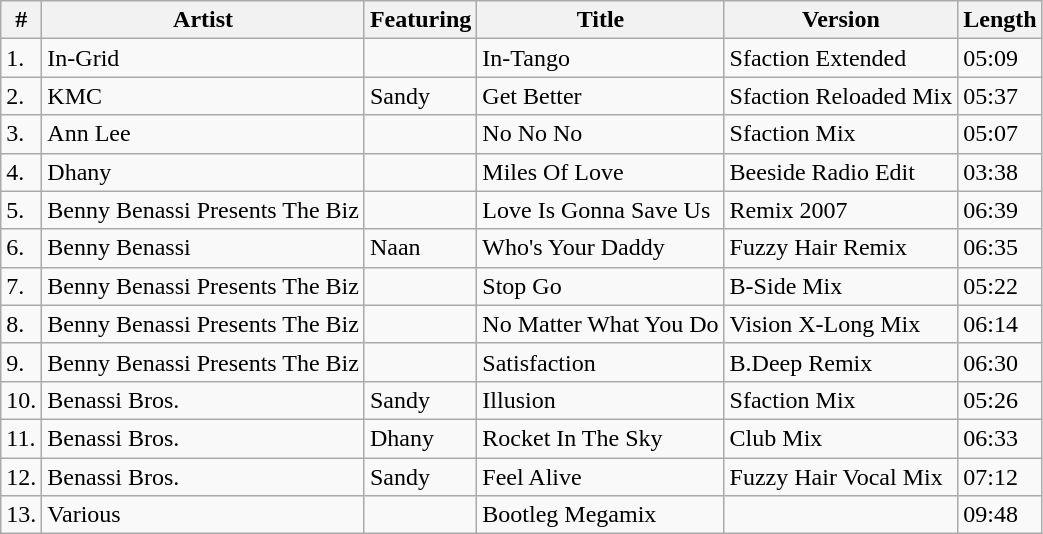<table class="wikitable">
<tr>
<th>#</th>
<th>Artist</th>
<th>Featuring</th>
<th>Title</th>
<th>Version</th>
<th>Length</th>
</tr>
<tr>
<td>1.</td>
<td>In-Grid</td>
<td></td>
<td>In-Tango</td>
<td>Sfaction Extended</td>
<td>05:09</td>
</tr>
<tr>
<td>2.</td>
<td>KMC</td>
<td>Sandy</td>
<td>Get Better</td>
<td>Sfaction Reloaded Mix</td>
<td>05:37</td>
</tr>
<tr>
<td>3.</td>
<td>Ann Lee</td>
<td></td>
<td>No No No</td>
<td>Sfaction Mix</td>
<td>05:07</td>
</tr>
<tr>
<td>4.</td>
<td>Dhany</td>
<td></td>
<td>Miles Of Love</td>
<td>Beeside Radio Edit</td>
<td>03:38</td>
</tr>
<tr>
<td>5.</td>
<td>Benny Benassi Presents The Biz</td>
<td></td>
<td>Love Is Gonna Save Us</td>
<td>Remix 2007</td>
<td>06:39</td>
</tr>
<tr>
<td>6.</td>
<td>Benny Benassi</td>
<td>Naan</td>
<td>Who's Your Daddy</td>
<td>Fuzzy Hair Remix</td>
<td>06:35</td>
</tr>
<tr>
<td>7.</td>
<td>Benny Benassi Presents The Biz</td>
<td></td>
<td>Stop Go</td>
<td>B-Side Mix</td>
<td>05:22</td>
</tr>
<tr>
<td>8.</td>
<td>Benny Benassi Presents The Biz</td>
<td></td>
<td>No Matter What You Do</td>
<td>Vision X-Long Mix</td>
<td>06:14</td>
</tr>
<tr>
<td>9.</td>
<td>Benny Benassi Presents The Biz</td>
<td></td>
<td>Satisfaction</td>
<td>B.Deep Remix</td>
<td>06:30</td>
</tr>
<tr>
<td>10.</td>
<td>Benassi Bros.</td>
<td>Sandy</td>
<td>Illusion</td>
<td>Sfaction Mix</td>
<td>05:26</td>
</tr>
<tr>
<td>11.</td>
<td>Benassi Bros.</td>
<td>Dhany</td>
<td>Rocket In The Sky</td>
<td>Club Mix</td>
<td>06:33</td>
</tr>
<tr>
<td>12.</td>
<td>Benassi Bros.</td>
<td>Sandy</td>
<td>Feel Alive</td>
<td>Fuzzy Hair Vocal Mix</td>
<td>07:12</td>
</tr>
<tr>
<td>13.</td>
<td>Various</td>
<td></td>
<td>Bootleg Megamix</td>
<td></td>
<td>09:48</td>
</tr>
</table>
